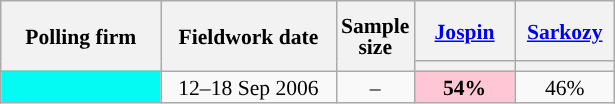<table class="wikitable sortable" style="text-align:center;font-size:90%;line-height:14px;">
<tr style="height:40px;">
<th style="width:100px;" rowspan="2">Polling firm</th>
<th style="width:110px;" rowspan="2">Fieldwork date</th>
<th style="width:35px;" rowspan="2">Sample<br>size</th>
<th class="unsortable" style="width:60px;"><a href='#'>Jospin</a><br></th>
<th class="unsortable" style="width:60px;"><a href='#'>Sarkozy</a><br></th>
</tr>
<tr>
<th style="background:"></th>
<th style="background:"></th>
</tr>
<tr>
<td style="background:#04FBF4;"></td>
<td data-sort-value="2006-09-18">12–18 Sep 2006</td>
<td>–</td>
<td style="background:#FFC6D5;"><strong>54%</strong></td>
<td>46%</td>
</tr>
</table>
